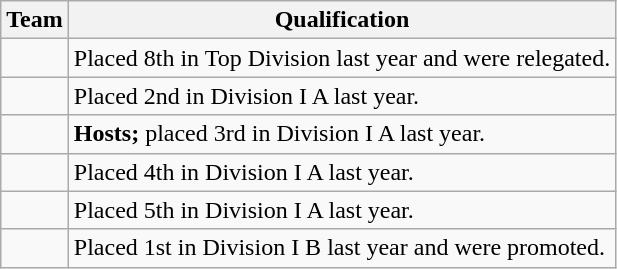<table class="wikitable">
<tr>
<th>Team</th>
<th>Qualification</th>
</tr>
<tr>
<td></td>
<td>Placed 8th in Top Division last year and were relegated.</td>
</tr>
<tr>
<td></td>
<td>Placed 2nd in Division I A last year.</td>
</tr>
<tr>
<td></td>
<td><strong>Hosts;</strong> placed 3rd in Division I A last year.</td>
</tr>
<tr>
<td></td>
<td>Placed 4th in Division I A last year.</td>
</tr>
<tr>
<td></td>
<td>Placed 5th in Division I A last year.</td>
</tr>
<tr>
<td></td>
<td>Placed 1st in Division I B last year and were promoted.</td>
</tr>
</table>
